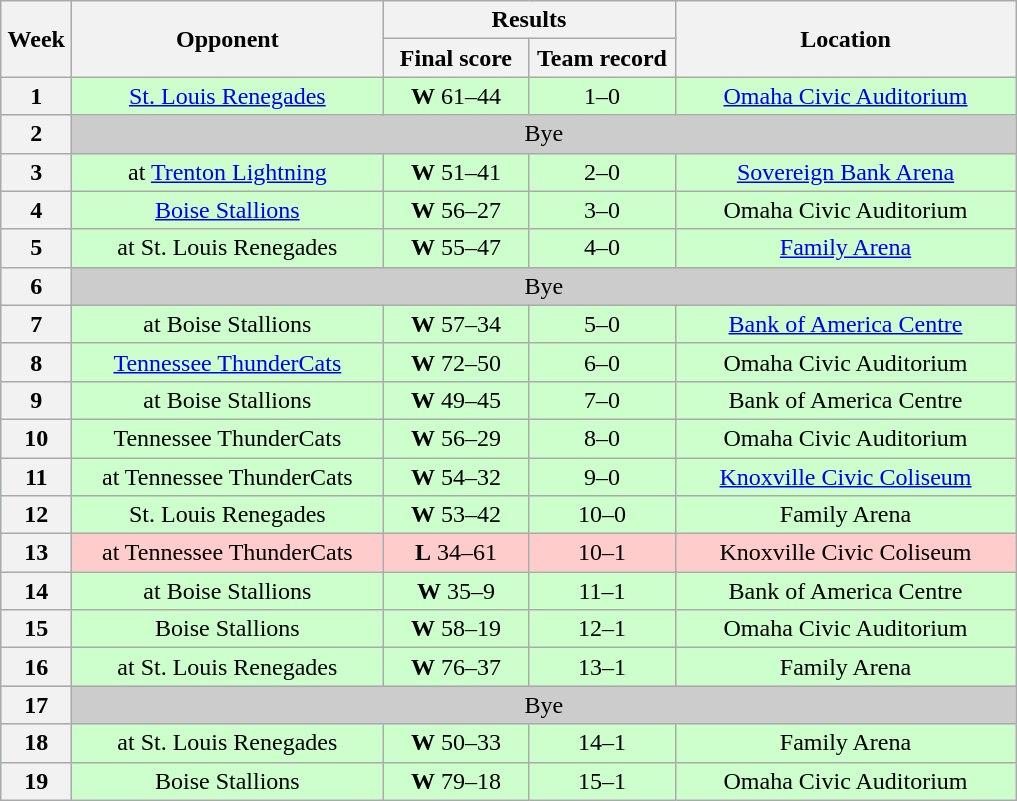<table class="wikitable">
<tr>
<th rowspan="2" width="40">Week</th>
<th rowspan="2" width="200">Opponent</th>
<th colspan="2" width="180">Results</th>
<th rowspan="2" width="220">Location</th>
</tr>
<tr>
<th width="90">Final score</th>
<th width="90">Team record</th>
</tr>
<tr align="center" bgcolor="#CCFFCC">
<th>1</th>
<td align="center"><a href='#'>St. Louis Renegades</a></td>
<td align="center"><strong>W</strong> 61–44</td>
<td align="center">1–0</td>
<td align="center"><a href='#'>Omaha Civic Auditorium</a></td>
</tr>
<tr style="background: #CCCCCC;">
<th>2</th>
<td colSpan=7 align="center">Bye</td>
</tr>
<tr align="center" bgcolor="#CCFFCC">
<th>3</th>
<td align="center">at <a href='#'>Trenton Lightning</a></td>
<td align="center"><strong>W</strong> 51–41</td>
<td align="center">2–0</td>
<td align="center"><a href='#'>Sovereign Bank Arena</a></td>
</tr>
<tr align="center" bgcolor="#CCFFCC">
<th>4</th>
<td align="center"><a href='#'>Boise Stallions</a></td>
<td align="center"><strong>W</strong> 56–27</td>
<td align="center">3–0</td>
<td align="center">Omaha Civic Auditorium</td>
</tr>
<tr align="center" bgcolor="#CCFFCC">
<th>5</th>
<td align="center">at St. Louis Renegades</td>
<td align="center"><strong>W</strong> 55–47</td>
<td align="center">4–0</td>
<td align="center"><a href='#'>Family Arena</a></td>
</tr>
<tr style="background: #CCCCCC;">
<th>6</th>
<td colSpan=7 align="center">Bye</td>
</tr>
<tr align="center" bgcolor="#CCFFCC">
<th>7</th>
<td align="center">at Boise Stallions</td>
<td align="center"><strong>W</strong> 57–34</td>
<td align="center">5–0</td>
<td align="center"><a href='#'>Bank of America Centre</a></td>
</tr>
<tr align="center" bgcolor="#CCFFCC">
<th>8</th>
<td align="center"><a href='#'>Tennessee ThunderCats</a></td>
<td align="center"><strong>W</strong> 72–50</td>
<td align="center">6–0</td>
<td align="center">Omaha Civic Auditorium</td>
</tr>
<tr align="center" bgcolor="#CCFFCC">
<th>9</th>
<td align="center">at Boise Stallions</td>
<td align="center"><strong>W</strong> 49–45</td>
<td align="center">7–0</td>
<td align="center">Bank of America Centre</td>
</tr>
<tr align="center" bgcolor="#CCFFCC">
<th>10</th>
<td align="center">Tennessee ThunderCats</td>
<td align="center"><strong>W</strong> 56–29</td>
<td align="center">8–0</td>
<td align="center">Omaha Civic Auditorium</td>
</tr>
<tr align="center" bgcolor="#CCFFCC">
<th>11</th>
<td align="center">at Tennessee ThunderCats</td>
<td align="center"><strong>W</strong> 54–32</td>
<td align="center">9–0</td>
<td align="center"><a href='#'>Knoxville Civic Coliseum</a></td>
</tr>
<tr align="center" bgcolor="#CCFFCC">
<th>12</th>
<td align="center">St. Louis Renegades</td>
<td align="center"><strong>W</strong> 53–42</td>
<td align="center">10–0</td>
<td align="center">Family Arena</td>
</tr>
<tr align="center" bgcolor="#FFCCCC">
<th>13</th>
<td align="center">at Tennessee ThunderCats</td>
<td align="center"><strong>L</strong> 34–61</td>
<td align="center">10–1</td>
<td align="center">Knoxville Civic Coliseum</td>
</tr>
<tr align="center" bgcolor="#CCFFCC">
<th>14</th>
<td align="center">at Boise Stallions</td>
<td align="center"><strong>W</strong> 35–9</td>
<td align="center">11–1</td>
<td align="center">Bank of America Centre</td>
</tr>
<tr align="center" bgcolor="#CCFFCC">
<th>15</th>
<td align="center">Boise Stallions</td>
<td align="center"><strong>W</strong> 58–19</td>
<td align="center">12–1</td>
<td align="center">Omaha Civic Auditorium</td>
</tr>
<tr align="center" bgcolor="#CCFFCC">
<th>16</th>
<td align="center">at St. Louis Renegades</td>
<td align="center"><strong>W</strong> 76–37</td>
<td align="center">13–1</td>
<td align="center">Family Arena</td>
</tr>
<tr style="background: #CCCCCC;">
<th>17</th>
<td colSpan=7 align="center">Bye</td>
</tr>
<tr align="center" bgcolor="#CCFFCC">
<th>18</th>
<td align="center">at St. Louis Renegades</td>
<td align="center"><strong>W</strong> 50–33</td>
<td align="center">14–1</td>
<td align="center">Family Arena</td>
</tr>
<tr align="center" bgcolor="#CCFFCC">
<th>19</th>
<td align="center">Boise Stallions</td>
<td align="center"><strong>W</strong> 79–18</td>
<td align="center">15–1</td>
<td align="center">Omaha Civic Auditorium</td>
</tr>
</table>
